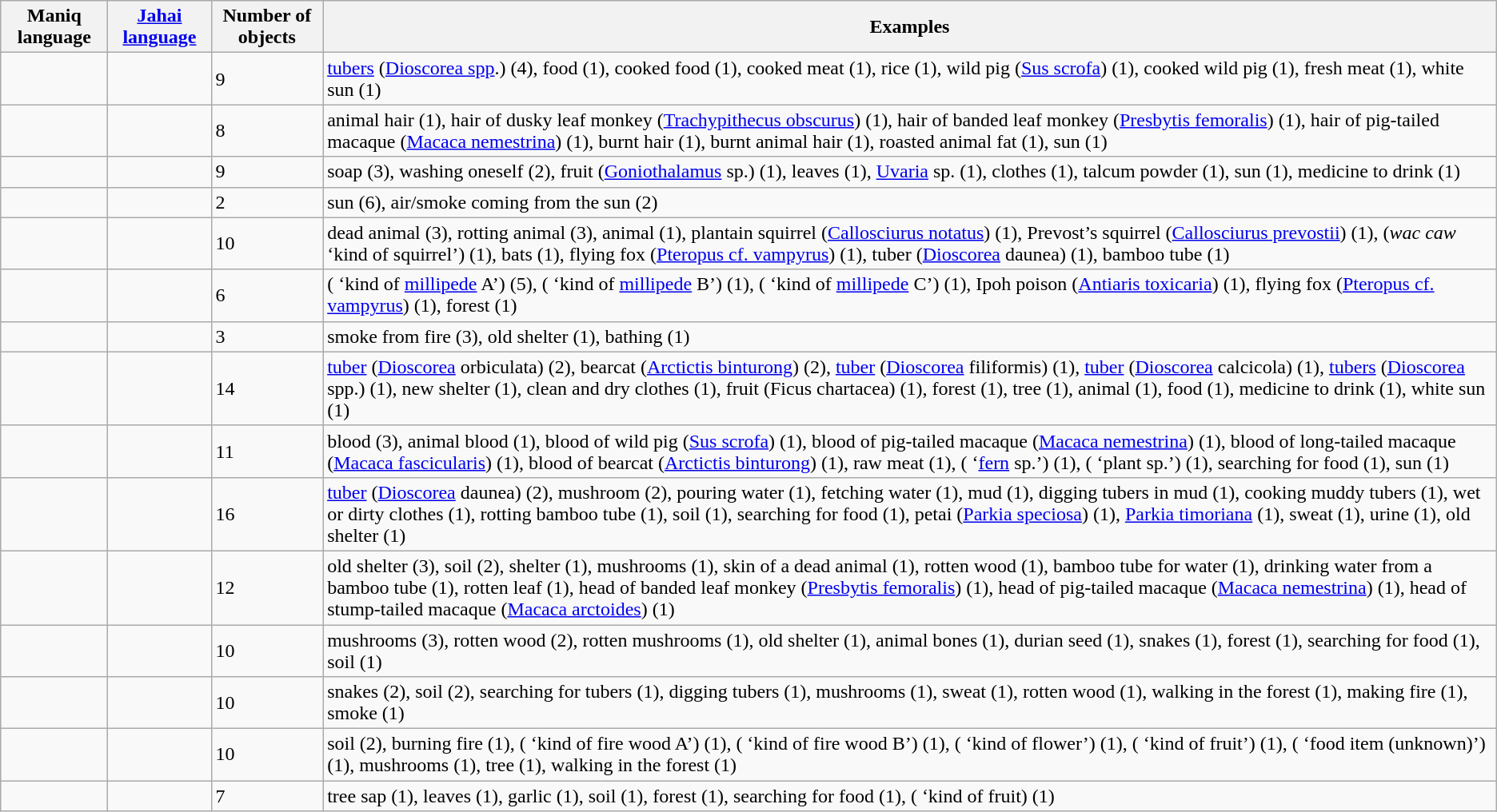<table class="wikitable">
<tr>
<th>Maniq language</th>
<th><a href='#'>Jahai language</a></th>
<th>Number of objects</th>
<th>Examples</th>
</tr>
<tr>
<td></td>
<td></td>
<td>9</td>
<td><a href='#'>tubers</a> (<a href='#'>Dioscorea spp</a>.) (4), food (1), cooked food (1), cooked meat (1), rice (1), wild pig (<a href='#'>Sus scrofa</a>) (1), cooked wild pig (1), fresh meat (1), white sun (1)</td>
</tr>
<tr>
<td></td>
<td></td>
<td>8</td>
<td>animal hair (1), hair of dusky leaf monkey (<a href='#'>Trachypithecus obscurus</a>) (1), hair of banded leaf monkey (<a href='#'>Presbytis femoralis</a>) (1), hair of pig-tailed macaque (<a href='#'>Macaca nemestrina</a>) (1), burnt hair (1), burnt animal hair (1), roasted animal fat (1), sun (1)</td>
</tr>
<tr>
<td></td>
<td></td>
<td>9</td>
<td>soap (3), washing oneself (2), fruit (<a href='#'>Goniothalamus</a> sp.) (1), leaves (1), <a href='#'>Uvaria</a> sp. (1), clothes (1), talcum powder (1), sun (1), medicine to drink (1)</td>
</tr>
<tr>
<td></td>
<td></td>
<td>2</td>
<td>sun (6), air/smoke coming from the sun (2)</td>
</tr>
<tr>
<td></td>
<td></td>
<td>10</td>
<td>dead animal (3), rotting animal (3), animal (1), plantain squirrel (<a href='#'>Callosciurus notatus</a>) (1), Prevost’s squirrel (<a href='#'>Callosciurus prevostii</a>) (1), (<em>wac caw</em> ‘kind of squirrel’) (1), bats (1), flying fox (<a href='#'>Pteropus cf. vampyrus</a>) (1), tuber (<a href='#'>Dioscorea</a> daunea) (1), bamboo tube (1)</td>
</tr>
<tr>
<td></td>
<td></td>
<td>6</td>
<td>( ‘kind of <a href='#'>millipede</a> A’) (5), ( ‘kind of <a href='#'>millipede</a> B’) (1), ( ‘kind of <a href='#'>millipede</a> C’) (1), Ipoh poison (<a href='#'>Antiaris toxicaria</a>) (1), flying fox (<a href='#'>Pteropus cf. vampyrus</a>) (1), forest (1)</td>
</tr>
<tr>
<td></td>
<td></td>
<td>3</td>
<td>smoke from fire (3), old shelter (1), bathing (1)</td>
</tr>
<tr>
<td></td>
<td></td>
<td>14</td>
<td><a href='#'>tuber</a> (<a href='#'>Dioscorea</a> orbiculata) (2), bearcat (<a href='#'>Arctictis binturong</a>) (2), <a href='#'>tuber</a> (<a href='#'>Dioscorea</a> filiformis) (1), <a href='#'>tuber</a> (<a href='#'>Dioscorea</a> calcicola) (1), <a href='#'>tubers</a> (<a href='#'>Dioscorea</a> spp.) (1), new shelter (1), clean and dry clothes (1), fruit (Ficus chartacea) (1), forest (1), tree (1), animal (1), food (1), medicine to drink (1), white sun (1)</td>
</tr>
<tr>
<td></td>
<td></td>
<td>11</td>
<td>blood (3), animal blood (1), blood of wild pig (<a href='#'>Sus scrofa</a>) (1), blood of pig-tailed macaque (<a href='#'>Macaca nemestrina</a>) (1), blood of long-tailed macaque (<a href='#'>Macaca fascicularis</a>) (1), blood of bearcat (<a href='#'>Arctictis binturong</a>) (1), raw meat (1), ( ‘<a href='#'>fern</a> sp.’) (1), ( ‘plant sp.’) (1), searching for food (1), sun (1)</td>
</tr>
<tr>
<td></td>
<td></td>
<td>16</td>
<td><a href='#'>tuber</a> (<a href='#'>Dioscorea</a> daunea) (2), mushroom (2), pouring water (1), fetching water (1), mud (1), digging tubers in mud (1), cooking muddy tubers (1), wet or dirty clothes (1), rotting bamboo tube (1), soil (1), searching for food (1), petai (<a href='#'>Parkia speciosa</a>) (1), <a href='#'>Parkia timoriana</a> (1), sweat (1), urine (1), old shelter (1)</td>
</tr>
<tr>
<td></td>
<td></td>
<td>12</td>
<td>old shelter (3), soil (2), shelter (1), mushrooms (1), skin of a dead animal (1), rotten wood (1), bamboo tube for water (1), drinking water from a bamboo tube (1), rotten leaf (1), head of banded leaf monkey (<a href='#'>Presbytis femoralis</a>) (1), head of pig-tailed macaque (<a href='#'>Macaca nemestrina</a>) (1), head of stump-tailed macaque (<a href='#'>Macaca arctoides</a>) (1)</td>
</tr>
<tr>
<td></td>
<td></td>
<td>10</td>
<td>mushrooms (3), rotten wood (2), rotten mushrooms (1), old shelter (1), animal bones (1), durian seed (1), snakes (1), forest (1), searching for food (1), soil (1)</td>
</tr>
<tr>
<td></td>
<td></td>
<td>10</td>
<td>snakes (2), soil (2), searching for tubers (1), digging tubers (1), mushrooms (1), sweat (1), rotten wood (1), walking in the forest (1), making fire (1), smoke (1)</td>
</tr>
<tr>
<td></td>
<td></td>
<td>10</td>
<td>soil (2), burning fire (1), ( ‘kind of fire wood A’) (1), ( ‘kind of fire wood B’) (1), ( ‘kind of flower’) (1), ( ‘kind of fruit’) (1), ( ‘food item (unknown)’) (1), mushrooms (1), tree (1), walking in the forest (1)</td>
</tr>
<tr>
<td></td>
<td></td>
<td>7</td>
<td>tree sap (1), leaves (1), garlic (1), soil (1), forest (1), searching for food (1), ( ‘kind of fruit) (1)</td>
</tr>
</table>
